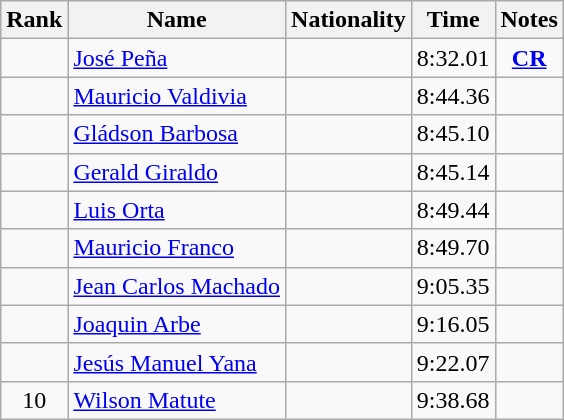<table class="wikitable sortable" style="text-align:center">
<tr>
<th>Rank</th>
<th>Name</th>
<th>Nationality</th>
<th>Time</th>
<th>Notes</th>
</tr>
<tr>
<td></td>
<td align=left><a href='#'>José Peña</a></td>
<td align=left></td>
<td>8:32.01</td>
<td><strong><a href='#'>CR</a></strong></td>
</tr>
<tr>
<td></td>
<td align=left><a href='#'>Mauricio Valdivia</a></td>
<td align=left></td>
<td>8:44.36</td>
<td></td>
</tr>
<tr>
<td></td>
<td align=left><a href='#'>Gládson Barbosa</a></td>
<td align=left></td>
<td>8:45.10</td>
<td></td>
</tr>
<tr>
<td></td>
<td align=left><a href='#'>Gerald Giraldo</a></td>
<td align=left></td>
<td>8:45.14</td>
<td></td>
</tr>
<tr>
<td></td>
<td align=left><a href='#'>Luis Orta</a></td>
<td align=left></td>
<td>8:49.44</td>
<td></td>
</tr>
<tr>
<td></td>
<td align=left><a href='#'>Mauricio Franco</a></td>
<td align=left></td>
<td>8:49.70</td>
<td></td>
</tr>
<tr>
<td></td>
<td align=left><a href='#'>Jean Carlos Machado</a></td>
<td align=left></td>
<td>9:05.35</td>
<td></td>
</tr>
<tr>
<td></td>
<td align=left><a href='#'>Joaquin Arbe</a></td>
<td align=left></td>
<td>9:16.05</td>
<td></td>
</tr>
<tr>
<td></td>
<td align=left><a href='#'>Jesús Manuel Yana</a></td>
<td align=left></td>
<td>9:22.07</td>
<td></td>
</tr>
<tr>
<td>10</td>
<td align=left><a href='#'>Wilson Matute</a></td>
<td align=left></td>
<td>9:38.68</td>
<td></td>
</tr>
</table>
